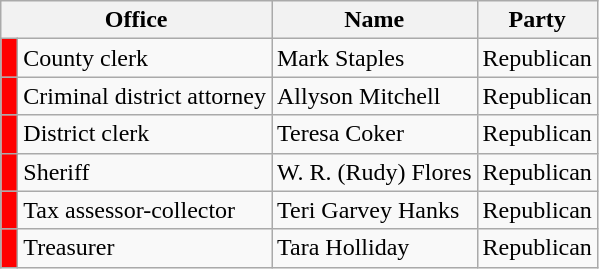<table class="wikitable">
<tr>
<th colspan="2">Office</th>
<th>Name</th>
<th>Party</th>
</tr>
<tr>
<td bgcolor="red"> </td>
<td>County clerk</td>
<td>Mark Staples</td>
<td>Republican</td>
</tr>
<tr>
<td bgcolor="red"> </td>
<td>Criminal district attorney</td>
<td>Allyson Mitchell</td>
<td>Republican</td>
</tr>
<tr>
<td bgcolor="red"> </td>
<td>District clerk</td>
<td>Teresa Coker</td>
<td>Republican</td>
</tr>
<tr>
<td bgcolor="red"> </td>
<td>Sheriff</td>
<td>W. R. (Rudy) Flores</td>
<td>Republican</td>
</tr>
<tr>
<td bgcolor="red"> </td>
<td>Tax assessor-collector</td>
<td>Teri Garvey Hanks</td>
<td>Republican</td>
</tr>
<tr>
<td bgcolor="red"> </td>
<td>Treasurer</td>
<td>Tara Holliday</td>
<td>Republican</td>
</tr>
</table>
